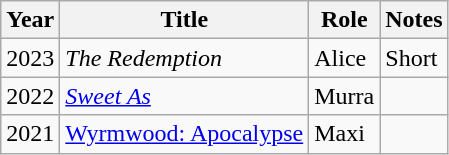<table class="wikitable sortable">
<tr>
<th>Year</th>
<th>Title</th>
<th>Role</th>
<th>Notes</th>
</tr>
<tr>
<td>2023</td>
<td><em>The Redemption</em></td>
<td>Alice</td>
<td>Short</td>
</tr>
<tr>
<td>2022</td>
<td><em><a href='#'>Sweet As</a></em></td>
<td>Murra</td>
<td></td>
</tr>
<tr>
<td>2021</td>
<td><a href='#'>Wyrmwood: Apocalypse</a></td>
<td>Maxi</td>
<td></td>
</tr>
</table>
